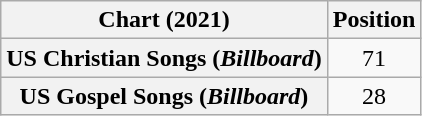<table class="wikitable plainrowheaders" style="text-align:center">
<tr>
<th scope="col">Chart (2021)</th>
<th scope="col">Position</th>
</tr>
<tr>
<th scope="row">US Christian Songs (<em>Billboard</em>)</th>
<td>71</td>
</tr>
<tr>
<th scope="row">US Gospel Songs (<em>Billboard</em>)</th>
<td>28</td>
</tr>
</table>
